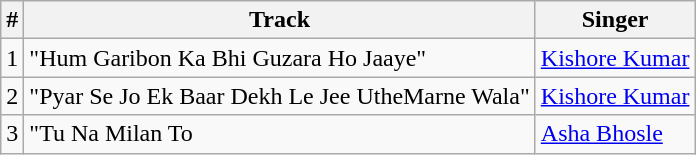<table class="wikitable">
<tr>
<th>#</th>
<th>Track</th>
<th>Singer</th>
</tr>
<tr>
<td>1</td>
<td>"Hum Garibon Ka Bhi Guzara Ho Jaaye"</td>
<td><a href='#'>Kishore Kumar</a></td>
</tr>
<tr>
<td>2</td>
<td>"Pyar Se Jo Ek Baar Dekh Le Jee UtheMarne Wala"</td>
<td><a href='#'>Kishore Kumar</a></td>
</tr>
<tr>
<td>3</td>
<td>"Tu Na Milan To</td>
<td><a href='#'>Asha Bhosle</a></td>
</tr>
</table>
